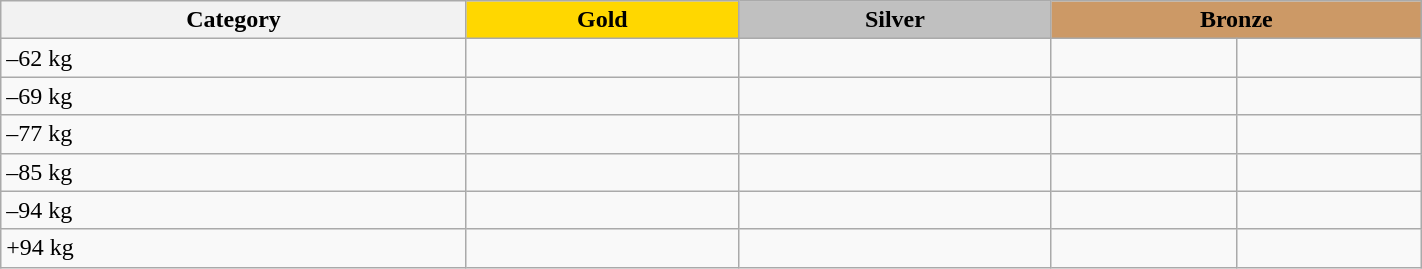<table class="wikitable" style="width:75%;">
<tr>
<th>Category</th>
<th style="background: gold">Gold</th>
<th style="background: silver">Silver</th>
<th style="background:#c96;" colspan="2">Bronze</th>
</tr>
<tr>
<td>–62 kg</td>
<td></td>
<td></td>
<td></td>
<td></td>
</tr>
<tr>
<td>–69 kg</td>
<td></td>
<td></td>
<td></td>
<td></td>
</tr>
<tr>
<td>–77 kg</td>
<td></td>
<td></td>
<td></td>
<td></td>
</tr>
<tr>
<td>–85 kg</td>
<td></td>
<td></td>
<td></td>
<td></td>
</tr>
<tr>
<td>–94 kg</td>
<td></td>
<td></td>
<td></td>
<td></td>
</tr>
<tr>
<td>+94 kg</td>
<td></td>
<td></td>
<td></td>
<td></td>
</tr>
</table>
